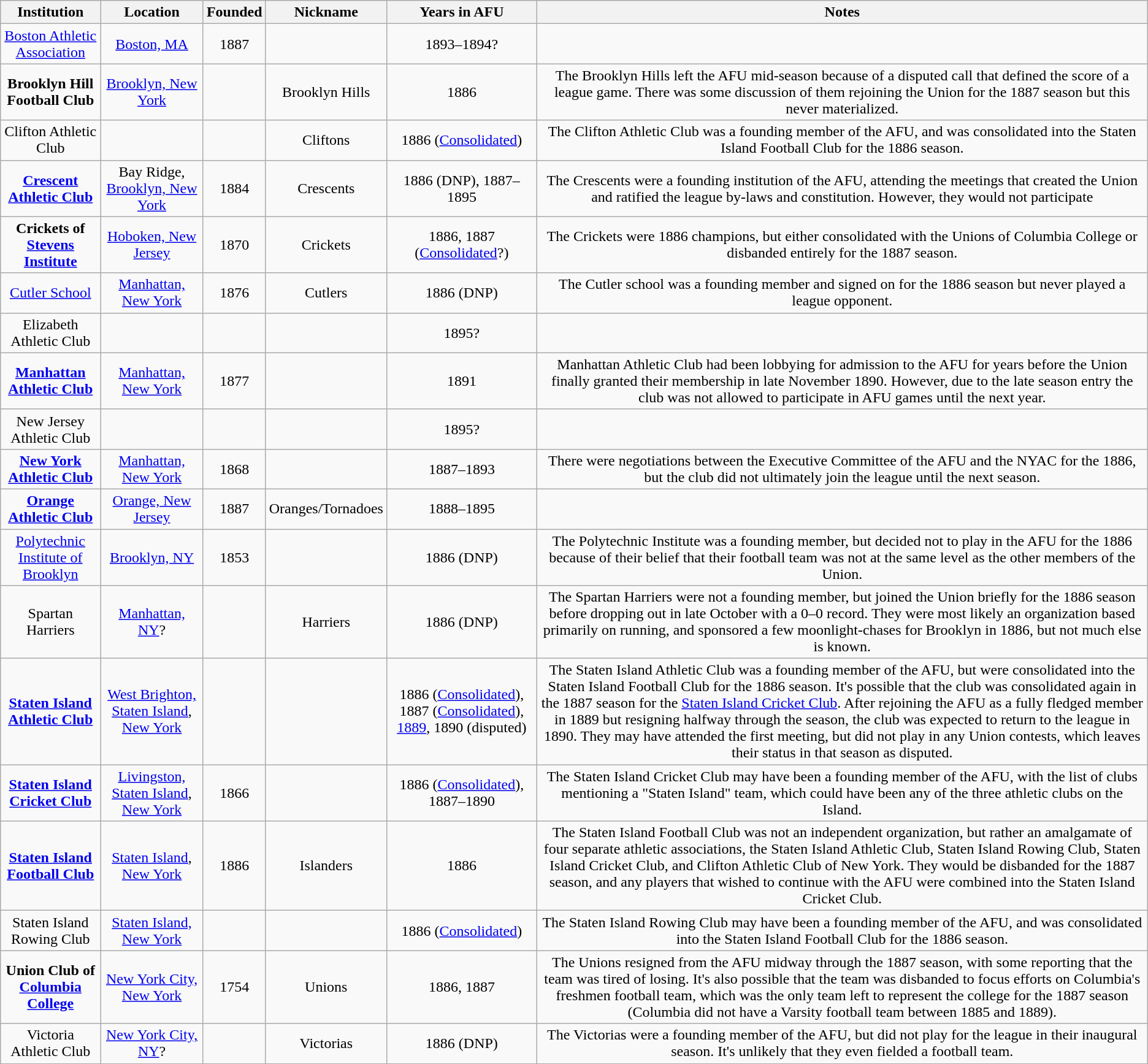<table class="wikitable sortable" style="text-align:center">
<tr>
<th>Institution</th>
<th>Location</th>
<th>Founded</th>
<th>Nickname</th>
<th>Years in AFU</th>
<th>Notes</th>
</tr>
<tr>
<td><a href='#'>Boston Athletic Association</a></td>
<td><a href='#'>Boston, MA</a></td>
<td>1887</td>
<td></td>
<td>1893–1894?</td>
<td></td>
</tr>
<tr>
<td><strong>Brooklyn Hill Football Club</strong></td>
<td><a href='#'>Brooklyn, New York</a></td>
<td></td>
<td>Brooklyn Hills</td>
<td>1886</td>
<td>The Brooklyn Hills left the AFU mid-season because of a disputed call that defined the score of a league game.  There was some discussion of them rejoining the Union for the 1887 season but this never materialized.</td>
</tr>
<tr>
<td>Clifton Athletic Club</td>
<td></td>
<td></td>
<td>Cliftons</td>
<td>1886 (<a href='#'>Consolidated</a>)</td>
<td>The Clifton Athletic Club was a founding member of the AFU, and was consolidated into the Staten Island Football Club for the 1886 season.</td>
</tr>
<tr>
<td><strong><a href='#'>Crescent Athletic Club</a></strong></td>
<td>Bay Ridge, <a href='#'>Brooklyn, New York</a></td>
<td>1884</td>
<td>Crescents</td>
<td>1886 (DNP), 1887–1895</td>
<td>The Crescents were a founding institution of the AFU, attending the meetings that created the Union and ratified the league by-laws and constitution.  However, they would not participate</td>
</tr>
<tr>
<td><strong>Crickets of <a href='#'>Stevens Institute</a></strong></td>
<td><a href='#'>Hoboken, New Jersey</a></td>
<td>1870</td>
<td>Crickets</td>
<td>1886, 1887 (<a href='#'>Consolidated</a>?)</td>
<td>The Crickets were 1886 champions, but either consolidated with the Unions of Columbia College or disbanded entirely for the 1887 season.</td>
</tr>
<tr>
<td><a href='#'>Cutler School</a></td>
<td><a href='#'>Manhattan, New York</a></td>
<td>1876</td>
<td>Cutlers</td>
<td>1886 (DNP)</td>
<td>The Cutler school was a founding member and signed on for the 1886 season but never played a league opponent.</td>
</tr>
<tr>
<td>Elizabeth Athletic Club</td>
<td></td>
<td></td>
<td></td>
<td>1895?</td>
<td></td>
</tr>
<tr>
<td><strong><a href='#'>Manhattan Athletic Club</a></strong></td>
<td><a href='#'>Manhattan, New York</a></td>
<td>1877</td>
<td></td>
<td>1891</td>
<td>Manhattan Athletic Club had been lobbying for admission to the AFU for years before the Union finally granted their membership in late November 1890.  However, due to the late season entry the club was not allowed to participate in AFU games until the next year.</td>
</tr>
<tr>
<td>New Jersey Athletic Club</td>
<td></td>
<td></td>
<td></td>
<td>1895?</td>
<td></td>
</tr>
<tr>
<td><strong><a href='#'>New York Athletic Club</a></strong></td>
<td><a href='#'>Manhattan, New York</a></td>
<td>1868</td>
<td></td>
<td>1887–1893</td>
<td>There were negotiations between the Executive Committee of the AFU and the NYAC for the 1886, but the club did not ultimately join the league until the next season.</td>
</tr>
<tr>
<td><strong><a href='#'>Orange Athletic Club</a></strong></td>
<td><a href='#'>Orange, New Jersey</a></td>
<td>1887</td>
<td>Oranges/Tornadoes</td>
<td>1888–1895</td>
<td></td>
</tr>
<tr>
<td><a href='#'>Polytechnic Institute of Brooklyn</a></td>
<td><a href='#'>Brooklyn, NY</a></td>
<td>1853</td>
<td></td>
<td>1886 (DNP)</td>
<td>The Polytechnic Institute was a founding member, but decided not to play in the AFU for the 1886 because of their belief that their football team was not at the same level as the other members of the Union.</td>
</tr>
<tr>
<td>Spartan Harriers</td>
<td><a href='#'>Manhattan, NY</a>?</td>
<td></td>
<td>Harriers</td>
<td>1886 (DNP)</td>
<td>The Spartan Harriers were not a founding member, but joined the Union briefly for the 1886 season before dropping out in late October with a 0–0 record.  They were most likely an organization based primarily on running, and sponsored a few moonlight-chases for Brooklyn in 1886, but not much else is known.</td>
</tr>
<tr>
<td><strong><a href='#'>Staten Island Athletic Club</a></strong></td>
<td><a href='#'>West Brighton, Staten Island</a>, <a href='#'>New York</a></td>
<td></td>
<td></td>
<td>1886 (<a href='#'>Consolidated</a>), 1887 (<a href='#'>Consolidated</a>), <a href='#'>1889</a>, 1890 (disputed)</td>
<td>The Staten Island Athletic Club was a founding member of the AFU, but were consolidated into the Staten Island Football Club for the 1886 season.  It's possible that the club was consolidated again in the 1887 season for the <a href='#'>Staten Island Cricket Club</a>.  After rejoining the AFU as a fully fledged member in 1889 but resigning halfway through the season, the club was expected to return to the league in 1890.  They may have attended the first meeting, but did not play in any Union contests, which leaves their status in that season as disputed.</td>
</tr>
<tr>
<td><strong><a href='#'>Staten Island Cricket Club</a></strong></td>
<td><a href='#'>Livingston, Staten Island</a>, <a href='#'>New York</a></td>
<td>1866</td>
<td></td>
<td>1886 (<a href='#'>Consolidated</a>), 1887–1890</td>
<td>The Staten Island Cricket Club may have been a founding member of the AFU, with the list of clubs mentioning a "Staten Island" team, which could have been any of the three athletic clubs on the Island.</td>
</tr>
<tr>
<td><strong><a href='#'>Staten Island Football Club</a></strong></td>
<td><a href='#'>Staten Island</a>, <a href='#'>New York</a></td>
<td>1886</td>
<td>Islanders</td>
<td>1886</td>
<td>The Staten Island Football Club was not an independent organization, but rather an amalgamate of four separate athletic associations, the Staten Island Athletic Club, Staten Island Rowing Club, Staten Island Cricket Club, and Clifton Athletic Club of New York.  They would be disbanded for the 1887 season, and any players that wished to continue with the AFU were combined into the Staten Island Cricket Club.</td>
</tr>
<tr>
<td>Staten Island Rowing Club</td>
<td><a href='#'>Staten Island, New York</a></td>
<td></td>
<td></td>
<td>1886 (<a href='#'>Consolidated</a>)</td>
<td>The Staten Island Rowing Club may have been a founding member of the AFU, and was consolidated into the Staten Island Football Club for the 1886 season.</td>
</tr>
<tr>
<td><strong>Union Club of <a href='#'>Columbia College</a></strong></td>
<td><a href='#'>New York City, New York</a></td>
<td>1754</td>
<td>Unions</td>
<td>1886, 1887</td>
<td>The Unions resigned from the AFU midway through the 1887 season, with some reporting that the team was tired of losing.  It's also possible that the team was disbanded to focus efforts on Columbia's freshmen football team, which was the only team left to represent the college for the 1887 season (Columbia did not have a Varsity football team between 1885 and 1889).</td>
</tr>
<tr>
<td>Victoria Athletic Club</td>
<td><a href='#'>New York City, NY</a>?</td>
<td></td>
<td>Victorias</td>
<td>1886 (DNP)</td>
<td>The Victorias were a founding member of the AFU, but did not play for the league in their inaugural season.  It's unlikely that they even fielded a football team.</td>
</tr>
<tr>
</tr>
</table>
